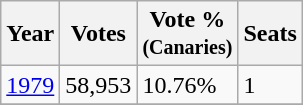<table class="wikitable">
<tr>
<th>Year</th>
<th>Votes</th>
<th>Vote %<br><small>(Canaries)</small></th>
<th>Seats</th>
</tr>
<tr>
<td><a href='#'>1979</a></td>
<td>58,953</td>
<td>10.76%</td>
<td>1</td>
</tr>
<tr>
</tr>
</table>
